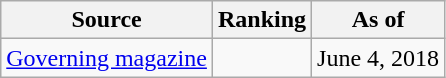<table class="wikitable" style="text-align:center">
<tr>
<th>Source</th>
<th>Ranking</th>
<th>As of</th>
</tr>
<tr>
<td><a href='#'>Governing magazine</a></td>
<td></td>
<td>June 4, 2018</td>
</tr>
</table>
